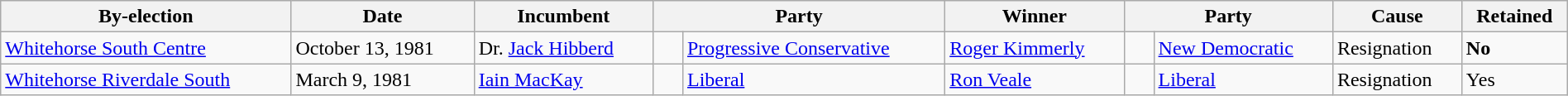<table class=wikitable style="width:100%">
<tr>
<th>By-election</th>
<th>Date</th>
<th>Incumbent</th>
<th colspan=2>Party</th>
<th>Winner</th>
<th colspan=2>Party</th>
<th>Cause</th>
<th>Retained</th>
</tr>
<tr>
<td><a href='#'>Whitehorse South Centre</a></td>
<td>October 13, 1981</td>
<td>Dr. <a href='#'>Jack Hibberd</a></td>
<td>   </td>
<td><a href='#'>Progressive Conservative</a></td>
<td><a href='#'>Roger Kimmerly</a></td>
<td>   </td>
<td><a href='#'>New Democratic</a></td>
<td>Resignation</td>
<td><strong>No</strong></td>
</tr>
<tr>
<td><a href='#'>Whitehorse Riverdale South</a></td>
<td>March 9, 1981</td>
<td><a href='#'>Iain MacKay</a></td>
<td>   </td>
<td><a href='#'>Liberal</a></td>
<td><a href='#'>Ron Veale</a></td>
<td>   </td>
<td><a href='#'>Liberal</a></td>
<td>Resignation</td>
<td>Yes</td>
</tr>
</table>
